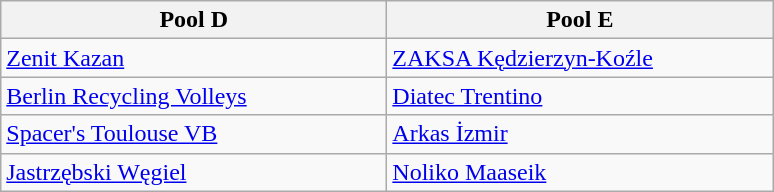<table class="wikitable">
<tr>
<th width=250>Pool D</th>
<th width=250>Pool E</th>
</tr>
<tr>
<td> <a href='#'>Zenit Kazan</a></td>
<td> <a href='#'>ZAKSA Kędzierzyn-Koźle</a></td>
</tr>
<tr>
<td> <a href='#'>Berlin Recycling Volleys</a></td>
<td> <a href='#'>Diatec Trentino</a></td>
</tr>
<tr>
<td> <a href='#'>Spacer's Toulouse VB</a></td>
<td> <a href='#'>Arkas İzmir</a></td>
</tr>
<tr>
<td> <a href='#'>Jastrzębski Węgiel</a></td>
<td> <a href='#'>Noliko Maaseik</a></td>
</tr>
</table>
